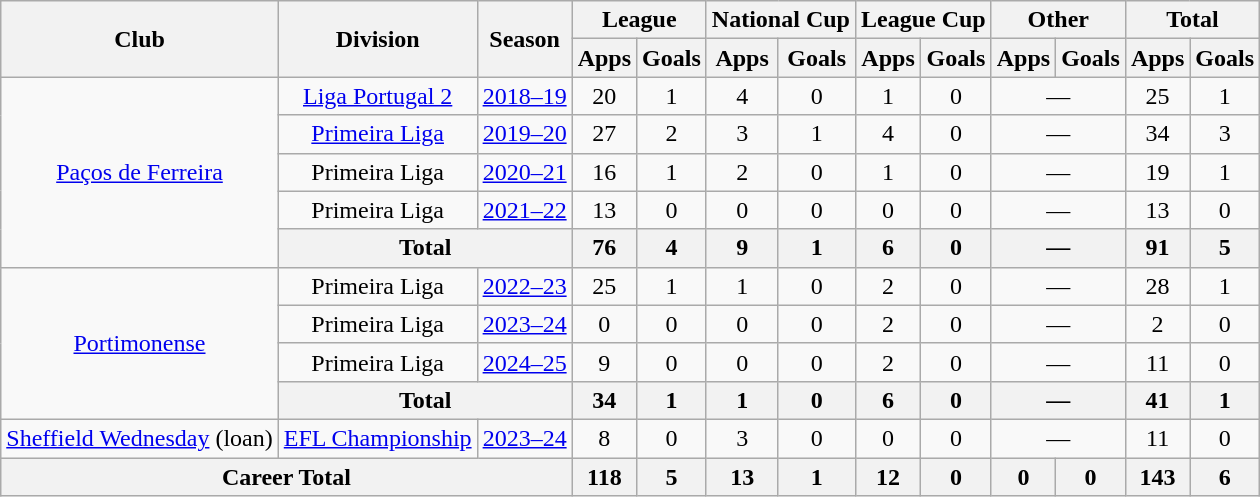<table class="wikitable" style="text-align: center;">
<tr>
<th rowspan="2">Club</th>
<th rowspan="2">Division</th>
<th rowspan="2">Season</th>
<th colspan="2">League</th>
<th colspan="2">National Cup</th>
<th colspan="2">League Cup</th>
<th colspan="2">Other</th>
<th colspan="2">Total</th>
</tr>
<tr>
<th>Apps</th>
<th>Goals</th>
<th>Apps</th>
<th>Goals</th>
<th>Apps</th>
<th>Goals</th>
<th>Apps</th>
<th>Goals</th>
<th>Apps</th>
<th>Goals</th>
</tr>
<tr>
<td rowspan="5"><a href='#'>Paços de Ferreira</a></td>
<td><a href='#'>Liga Portugal 2</a></td>
<td><a href='#'>2018–19</a></td>
<td>20</td>
<td>1</td>
<td>4</td>
<td>0</td>
<td>1</td>
<td>0</td>
<td colspan="2">—</td>
<td>25</td>
<td>1</td>
</tr>
<tr>
<td><a href='#'>Primeira Liga</a></td>
<td><a href='#'>2019–20</a></td>
<td>27</td>
<td>2</td>
<td>3</td>
<td>1</td>
<td>4</td>
<td>0</td>
<td colspan="2">—</td>
<td>34</td>
<td>3</td>
</tr>
<tr>
<td>Primeira Liga</td>
<td><a href='#'>2020–21</a></td>
<td>16</td>
<td>1</td>
<td>2</td>
<td>0</td>
<td>1</td>
<td>0</td>
<td colspan="2">—</td>
<td>19</td>
<td>1</td>
</tr>
<tr>
<td>Primeira Liga</td>
<td><a href='#'>2021–22</a></td>
<td>13</td>
<td>0</td>
<td>0</td>
<td>0</td>
<td>0</td>
<td>0</td>
<td colspan="2">—</td>
<td>13</td>
<td>0</td>
</tr>
<tr>
<th colspan="2">Total</th>
<th>76</th>
<th>4</th>
<th>9</th>
<th>1</th>
<th>6</th>
<th>0</th>
<th colspan="2">—</th>
<th>91</th>
<th>5</th>
</tr>
<tr>
<td rowspan="4"><a href='#'>Portimonense</a></td>
<td>Primeira Liga</td>
<td><a href='#'>2022–23</a></td>
<td>25</td>
<td>1</td>
<td>1</td>
<td>0</td>
<td>2</td>
<td>0</td>
<td colspan="2">—</td>
<td>28</td>
<td>1</td>
</tr>
<tr>
<td>Primeira Liga</td>
<td><a href='#'>2023–24</a></td>
<td>0</td>
<td>0</td>
<td>0</td>
<td>0</td>
<td>2</td>
<td>0</td>
<td colspan="2">—</td>
<td>2</td>
<td>0</td>
</tr>
<tr>
<td>Primeira Liga</td>
<td><a href='#'>2024–25</a></td>
<td>9</td>
<td>0</td>
<td>0</td>
<td>0</td>
<td>2</td>
<td>0</td>
<td colspan="2">—</td>
<td>11</td>
<td>0</td>
</tr>
<tr>
<th colspan="2">Total</th>
<th>34</th>
<th>1</th>
<th>1</th>
<th>0</th>
<th>6</th>
<th>0</th>
<th colspan="2">—</th>
<th>41</th>
<th>1</th>
</tr>
<tr>
<td><a href='#'>Sheffield Wednesday</a> (loan)</td>
<td><a href='#'>EFL Championship</a></td>
<td><a href='#'>2023–24</a></td>
<td>8</td>
<td>0</td>
<td>3</td>
<td>0</td>
<td>0</td>
<td>0</td>
<td colspan="2">—</td>
<td>11</td>
<td>0</td>
</tr>
<tr>
<th colspan="3">Career Total</th>
<th>118</th>
<th>5</th>
<th>13</th>
<th>1</th>
<th>12</th>
<th>0</th>
<th>0</th>
<th>0</th>
<th>143</th>
<th>6</th>
</tr>
</table>
